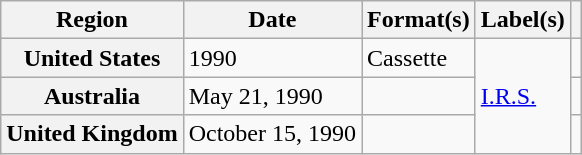<table class="wikitable plainrowheaders">
<tr>
<th scope="col">Region</th>
<th scope="col">Date</th>
<th scope="col">Format(s)</th>
<th scope="col">Label(s)</th>
<th scope="col"></th>
</tr>
<tr>
<th scope="row">United States</th>
<td>1990</td>
<td>Cassette</td>
<td rowspan="3"><a href='#'>I.R.S.</a></td>
<td></td>
</tr>
<tr>
<th scope="row">Australia</th>
<td>May 21, 1990</td>
<td></td>
<td></td>
</tr>
<tr>
<th scope="row">United Kingdom</th>
<td>October 15, 1990</td>
<td></td>
<td></td>
</tr>
</table>
